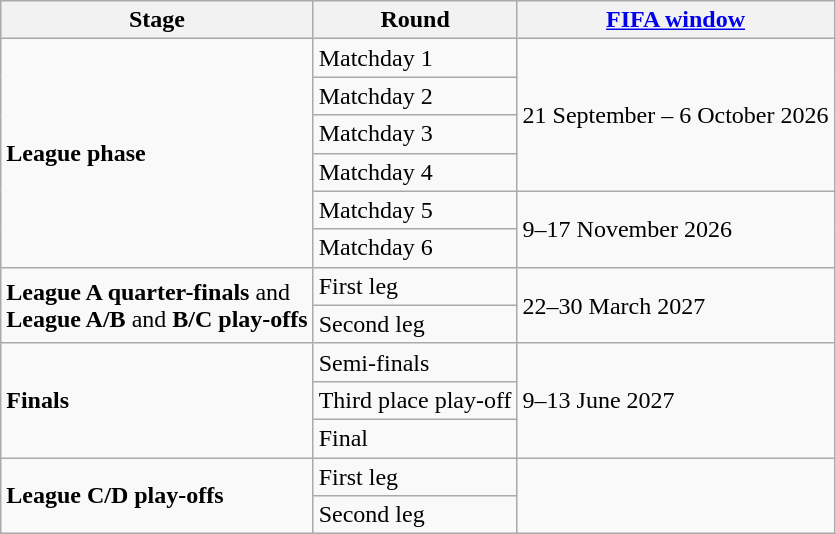<table class="wikitable">
<tr>
<th>Stage</th>
<th>Round</th>
<th><a href='#'>FIFA window</a></th>
</tr>
<tr>
<td rowspan="6"><strong>League phase</strong></td>
<td>Matchday 1</td>
<td rowspan="4">21 September – 6 October 2026</td>
</tr>
<tr>
<td>Matchday 2</td>
</tr>
<tr>
<td>Matchday 3</td>
</tr>
<tr>
<td>Matchday 4</td>
</tr>
<tr>
<td>Matchday 5</td>
<td rowspan="2">9–17 November 2026</td>
</tr>
<tr>
<td>Matchday 6</td>
</tr>
<tr>
<td rowspan="2"><strong>League A quarter-finals</strong> and<br><strong>League A/B</strong> and <strong>B/C play-offs</strong></td>
<td>First leg</td>
<td rowspan="2">22–30 March 2027</td>
</tr>
<tr>
<td>Second leg</td>
</tr>
<tr>
<td rowspan="3"><strong>Finals</strong></td>
<td>Semi-finals</td>
<td rowspan="3">9–13 June 2027</td>
</tr>
<tr>
<td>Third place play-off</td>
</tr>
<tr>
<td>Final</td>
</tr>
<tr>
<td rowspan="2"><strong>League C/D play-offs</strong></td>
<td>First leg</td>
<td rowspan="2"></td>
</tr>
<tr>
<td>Second leg</td>
</tr>
</table>
